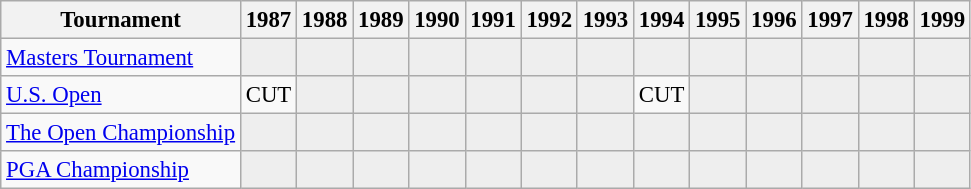<table class="wikitable" style="font-size:95%;text-align:center;">
<tr>
<th>Tournament</th>
<th>1987</th>
<th>1988</th>
<th>1989</th>
<th>1990</th>
<th>1991</th>
<th>1992</th>
<th>1993</th>
<th>1994</th>
<th>1995</th>
<th>1996</th>
<th>1997</th>
<th>1998</th>
<th>1999</th>
</tr>
<tr>
<td align=left><a href='#'>Masters Tournament</a></td>
<td style="background:#eeeeee;"></td>
<td style="background:#eeeeee;"></td>
<td style="background:#eeeeee;"></td>
<td style="background:#eeeeee;"></td>
<td style="background:#eeeeee;"></td>
<td style="background:#eeeeee;"></td>
<td style="background:#eeeeee;"></td>
<td style="background:#eeeeee;"></td>
<td style="background:#eeeeee;"></td>
<td style="background:#eeeeee;"></td>
<td style="background:#eeeeee;"></td>
<td style="background:#eeeeee;"></td>
<td style="background:#eeeeee;"></td>
</tr>
<tr>
<td align=left><a href='#'>U.S. Open</a></td>
<td>CUT</td>
<td style="background:#eeeeee;"></td>
<td style="background:#eeeeee;"></td>
<td style="background:#eeeeee;"></td>
<td style="background:#eeeeee;"></td>
<td style="background:#eeeeee;"></td>
<td style="background:#eeeeee;"></td>
<td>CUT</td>
<td style="background:#eeeeee;"></td>
<td style="background:#eeeeee;"></td>
<td style="background:#eeeeee;"></td>
<td style="background:#eeeeee;"></td>
<td style="background:#eeeeee;"></td>
</tr>
<tr>
<td align=left><a href='#'>The Open Championship</a></td>
<td style="background:#eeeeee;"></td>
<td style="background:#eeeeee;"></td>
<td style="background:#eeeeee;"></td>
<td style="background:#eeeeee;"></td>
<td style="background:#eeeeee;"></td>
<td style="background:#eeeeee;"></td>
<td style="background:#eeeeee;"></td>
<td style="background:#eeeeee;"></td>
<td style="background:#eeeeee;"></td>
<td style="background:#eeeeee;"></td>
<td style="background:#eeeeee;"></td>
<td style="background:#eeeeee;"></td>
<td style="background:#eeeeee;"></td>
</tr>
<tr>
<td align=left><a href='#'>PGA Championship</a></td>
<td style="background:#eeeeee;"></td>
<td style="background:#eeeeee;"></td>
<td style="background:#eeeeee;"></td>
<td style="background:#eeeeee;"></td>
<td style="background:#eeeeee;"></td>
<td style="background:#eeeeee;"></td>
<td style="background:#eeeeee;"></td>
<td style="background:#eeeeee;"></td>
<td style="background:#eeeeee;"></td>
<td style="background:#eeeeee;"></td>
<td style="background:#eeeeee;"></td>
<td style="background:#eeeeee;"></td>
<td style="background:#eeeeee;"></td>
</tr>
</table>
